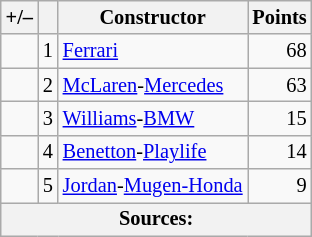<table class="wikitable" style="font-size: 85%;">
<tr>
<th scope="col">+/–</th>
<th scope="col"></th>
<th scope="col">Constructor</th>
<th scope="col">Points</th>
</tr>
<tr>
<td align="left"></td>
<td align="center">1</td>
<td> <a href='#'>Ferrari</a></td>
<td align="right">68</td>
</tr>
<tr>
<td align="left"></td>
<td align="center">2</td>
<td> <a href='#'>McLaren</a>-<a href='#'>Mercedes</a></td>
<td align="right">63</td>
</tr>
<tr>
<td align="left"></td>
<td align="center">3</td>
<td> <a href='#'>Williams</a>-<a href='#'>BMW</a></td>
<td align="right">15</td>
</tr>
<tr>
<td align="left"></td>
<td align="center">4</td>
<td> <a href='#'>Benetton</a>-<a href='#'>Playlife</a></td>
<td align="right">14</td>
</tr>
<tr>
<td align="left"></td>
<td align="center">5</td>
<td> <a href='#'>Jordan</a>-<a href='#'>Mugen-Honda</a></td>
<td align="right">9</td>
</tr>
<tr>
<th colspan=4>Sources:</th>
</tr>
</table>
